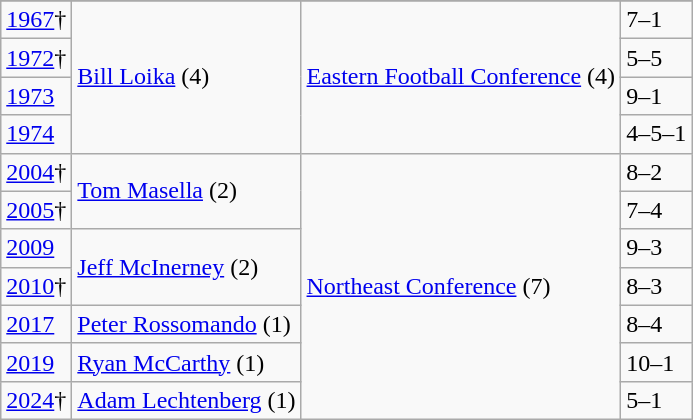<table class="wikitable">
<tr>
</tr>
<tr>
<td><a href='#'>1967</a>†</td>
<td rowspan=4><a href='#'>Bill Loika</a> (4)</td>
<td rowspan=4><a href='#'>Eastern Football Conference</a> (4)</td>
<td>7–1</td>
</tr>
<tr>
<td><a href='#'>1972</a>†</td>
<td>5–5</td>
</tr>
<tr>
<td><a href='#'>1973</a></td>
<td>9–1</td>
</tr>
<tr>
<td><a href='#'>1974</a></td>
<td>4–5–1</td>
</tr>
<tr>
<td><a href='#'>2004</a>†</td>
<td rowspan=2><a href='#'>Tom Masella</a> (2)</td>
<td rowspan=7><a href='#'>Northeast Conference</a> (7)</td>
<td>8–2</td>
</tr>
<tr>
<td><a href='#'>2005</a>†</td>
<td>7–4</td>
</tr>
<tr>
<td><a href='#'>2009</a></td>
<td rowspan=2><a href='#'>Jeff McInerney</a> (2)</td>
<td>9–3</td>
</tr>
<tr>
<td><a href='#'>2010</a>†</td>
<td>8–3</td>
</tr>
<tr>
<td><a href='#'>2017</a></td>
<td><a href='#'>Peter Rossomando</a> (1)</td>
<td>8–4</td>
</tr>
<tr>
<td><a href='#'>2019</a></td>
<td><a href='#'>Ryan McCarthy</a> (1)</td>
<td>10–1</td>
</tr>
<tr>
<td><a href='#'>2024</a>†</td>
<td><a href='#'>Adam Lechtenberg</a> (1)</td>
<td>5–1</td>
</tr>
</table>
